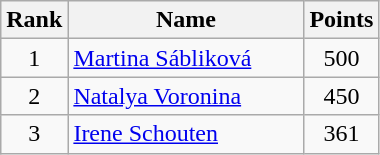<table class="wikitable" border="1">
<tr>
<th width=30>Rank</th>
<th width=150>Name</th>
<th width=25>Points</th>
</tr>
<tr align="center">
<td>1</td>
<td align="left"> <a href='#'>Martina Sábliková</a></td>
<td>500</td>
</tr>
<tr align="center">
<td>2</td>
<td align="left"> <a href='#'>Natalya Voronina</a></td>
<td>450</td>
</tr>
<tr align="center">
<td>3</td>
<td align="left"> <a href='#'>Irene Schouten</a></td>
<td>361</td>
</tr>
</table>
